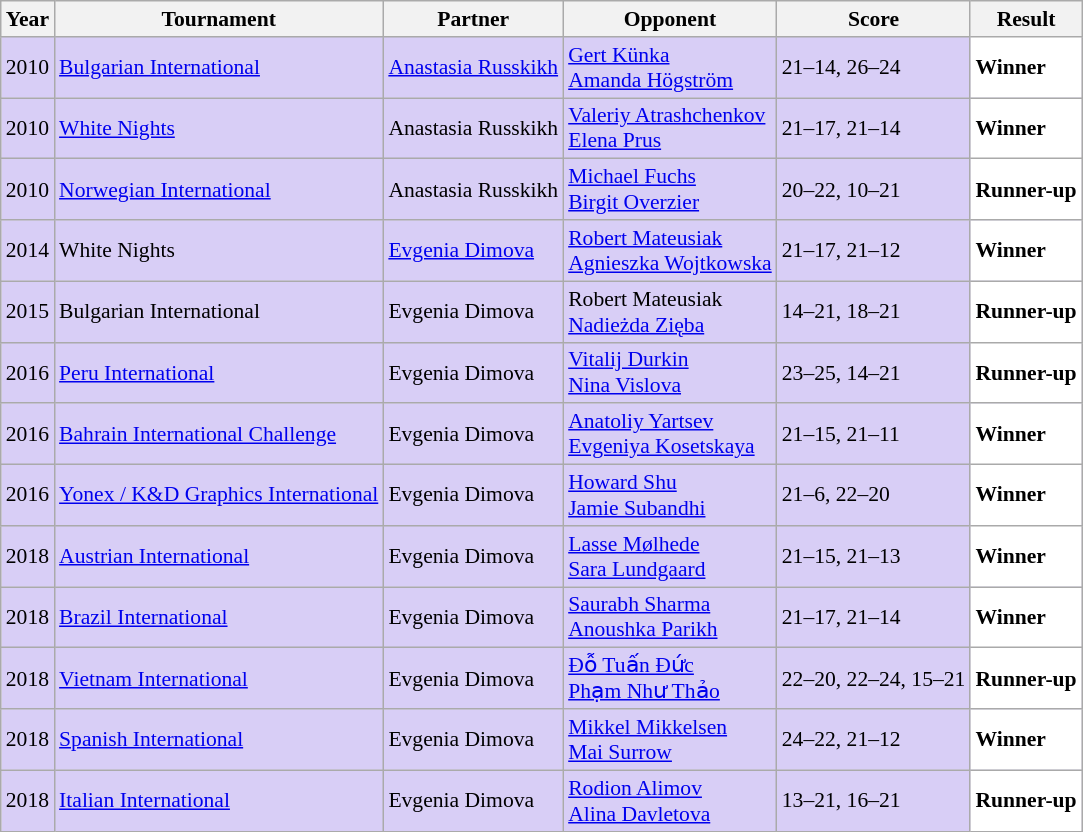<table class="sortable wikitable" style="font-size: 90%;">
<tr>
<th>Year</th>
<th>Tournament</th>
<th>Partner</th>
<th>Opponent</th>
<th>Score</th>
<th>Result</th>
</tr>
<tr style="background:#D8CEF6">
<td align="center">2010</td>
<td align="left"><a href='#'>Bulgarian International</a></td>
<td align="left"> <a href='#'>Anastasia Russkikh</a></td>
<td align="left"> <a href='#'>Gert Künka</a> <br>  <a href='#'>Amanda Högström</a></td>
<td align="left">21–14, 26–24</td>
<td style="text-align:left; background:white"> <strong>Winner</strong></td>
</tr>
<tr style="background:#D8CEF6">
<td align="center">2010</td>
<td align="left"><a href='#'>White Nights</a></td>
<td align="left"> Anastasia Russkikh</td>
<td align="left"> <a href='#'>Valeriy Atrashchenkov</a> <br>  <a href='#'>Elena Prus</a></td>
<td align="left">21–17, 21–14</td>
<td style="text-align:left; background:white"> <strong>Winner</strong></td>
</tr>
<tr style="background:#D8CEF6">
<td align="center">2010</td>
<td align="left"><a href='#'>Norwegian International</a></td>
<td align="left"> Anastasia Russkikh</td>
<td align="left"> <a href='#'>Michael Fuchs</a> <br>  <a href='#'>Birgit Overzier</a></td>
<td align="left">20–22, 10–21</td>
<td style="text-align:left; background:white"> <strong>Runner-up</strong></td>
</tr>
<tr style="background:#D8CEF6">
<td align="center">2014</td>
<td align="left">White Nights</td>
<td align="left"> <a href='#'>Evgenia Dimova</a></td>
<td align="left"> <a href='#'>Robert Mateusiak</a> <br>  <a href='#'>Agnieszka Wojtkowska</a></td>
<td align="left">21–17, 21–12</td>
<td style="text-align:left; background:white"> <strong>Winner</strong></td>
</tr>
<tr style="background:#D8CEF6">
<td align="center">2015</td>
<td align="left">Bulgarian International</td>
<td align="left"> Evgenia Dimova</td>
<td align="left"> Robert Mateusiak <br>  <a href='#'>Nadieżda Zięba</a></td>
<td align="left">14–21, 18–21</td>
<td style="text-align:left; background:white"> <strong>Runner-up</strong></td>
</tr>
<tr style="background:#D8CEF6">
<td align="center">2016</td>
<td align="left"><a href='#'>Peru International</a></td>
<td align="left"> Evgenia Dimova</td>
<td align="left"> <a href='#'>Vitalij Durkin</a> <br>  <a href='#'>Nina Vislova</a></td>
<td align="left">23–25, 14–21</td>
<td style="text-align:left; background:white"> <strong>Runner-up</strong></td>
</tr>
<tr style="background:#D8CEF6">
<td align="center">2016</td>
<td align="left"><a href='#'>Bahrain International Challenge</a></td>
<td align="left"> Evgenia Dimova</td>
<td align="left"> <a href='#'>Anatoliy Yartsev</a> <br>  <a href='#'>Evgeniya Kosetskaya</a></td>
<td align="left">21–15, 21–11</td>
<td style="text-align:left; background:white"> <strong>Winner</strong></td>
</tr>
<tr style="background:#D8CEF6">
<td align="center">2016</td>
<td align="left"><a href='#'>Yonex / K&D Graphics International</a></td>
<td align="left"> Evgenia Dimova</td>
<td align="left"> <a href='#'>Howard Shu</a> <br>  <a href='#'>Jamie Subandhi</a></td>
<td align="left">21–6, 22–20</td>
<td style="text-align:left; background:white"> <strong>Winner</strong></td>
</tr>
<tr style="background:#D8CEF6">
<td align="center">2018</td>
<td align="left"><a href='#'>Austrian International</a></td>
<td align="left"> Evgenia Dimova</td>
<td align="left"> <a href='#'>Lasse Mølhede</a> <br>  <a href='#'>Sara Lundgaard</a></td>
<td align="left">21–15, 21–13</td>
<td style="text-align:left; background:white"> <strong>Winner</strong></td>
</tr>
<tr style="background:#D8CEF6">
<td align="center">2018</td>
<td align="left"><a href='#'>Brazil International</a></td>
<td align="left"> Evgenia Dimova</td>
<td align="left"> <a href='#'>Saurabh Sharma</a> <br>  <a href='#'>Anoushka Parikh</a></td>
<td align="left">21–17, 21–14</td>
<td style="text-align:left; background:white"> <strong>Winner</strong></td>
</tr>
<tr style="background:#D8CEF6">
<td align="center">2018</td>
<td align="left"><a href='#'>Vietnam International</a></td>
<td align="left"> Evgenia Dimova</td>
<td align="left"> <a href='#'>Đỗ Tuấn Đức</a> <br>  <a href='#'>Phạm Như Thảo</a></td>
<td align="left">22–20, 22–24, 15–21</td>
<td style="text-align:left; background:white"> <strong>Runner-up</strong></td>
</tr>
<tr style="background:#D8CEF6">
<td align="center">2018</td>
<td align="left"><a href='#'>Spanish International</a></td>
<td align="left"> Evgenia Dimova</td>
<td align="left"> <a href='#'>Mikkel Mikkelsen</a> <br>  <a href='#'>Mai Surrow</a></td>
<td align="left">24–22, 21–12</td>
<td style="text-align:left; background:white"> <strong>Winner</strong></td>
</tr>
<tr style="background:#D8CEF6">
<td align="center">2018</td>
<td align="left"><a href='#'>Italian International</a></td>
<td align="left"> Evgenia Dimova</td>
<td align="left"> <a href='#'>Rodion Alimov</a> <br>  <a href='#'>Alina Davletova</a></td>
<td align="left">13–21, 16–21</td>
<td style="text-align:left; background:white"> <strong>Runner-up</strong></td>
</tr>
</table>
